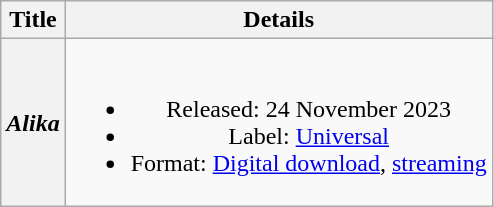<table class="wikitable plainrowheaders" style="text-align:center;" border="1">
<tr>
<th scope="col">Title</th>
<th scope="col">Details</th>
</tr>
<tr>
<th scope="row"><em>Alika</em></th>
<td><br><ul><li>Released: 24 November 2023</li><li>Label: <a href='#'>Universal</a></li><li>Format: <a href='#'>Digital download</a>, <a href='#'>streaming</a></li></ul></td>
</tr>
</table>
